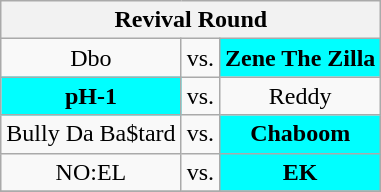<table class="wikitable" style="text-align:center" border="2">
<tr>
<th colspan="3">Revival Round</th>
</tr>
<tr>
<td>Dbo</td>
<td>vs.</td>
<td style="background:aqua"><strong>Zene The Zilla</strong></td>
</tr>
<tr>
<td style="background:aqua"><strong>pH-1</strong></td>
<td>vs.</td>
<td>Reddy</td>
</tr>
<tr>
<td>Bully Da Ba$tard</td>
<td>vs.</td>
<td style="background:aqua"><strong>Chaboom</strong></td>
</tr>
<tr>
<td>NO:EL</td>
<td>vs.</td>
<td style="background:aqua"><strong>EK</strong></td>
</tr>
<tr>
</tr>
</table>
